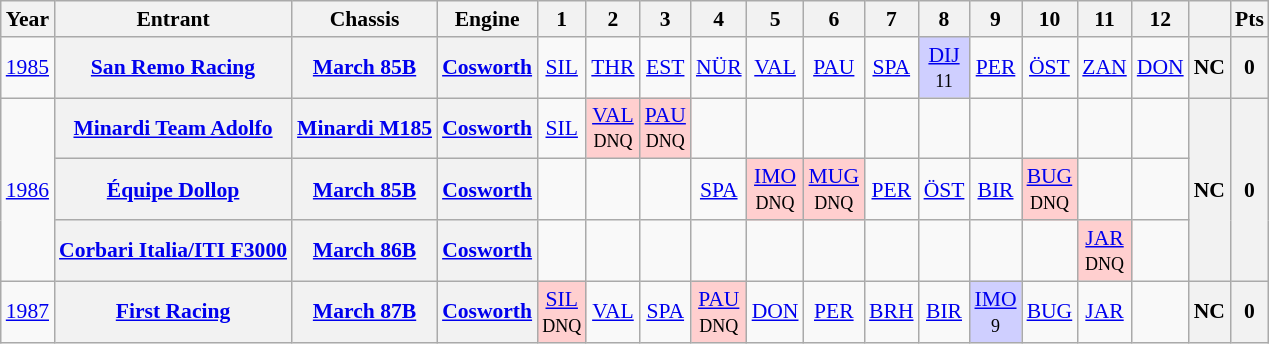<table class="wikitable" style="text-align:center; font-size:90%">
<tr>
<th>Year</th>
<th>Entrant</th>
<th>Chassis</th>
<th>Engine</th>
<th>1</th>
<th>2</th>
<th>3</th>
<th>4</th>
<th>5</th>
<th>6</th>
<th>7</th>
<th>8</th>
<th>9</th>
<th>10</th>
<th>11</th>
<th>12</th>
<th></th>
<th>Pts</th>
</tr>
<tr>
<td><a href='#'>1985</a></td>
<th><a href='#'>San Remo Racing</a></th>
<th><a href='#'>March 85B</a></th>
<th><a href='#'>Cosworth</a></th>
<td><a href='#'>SIL</a></td>
<td><a href='#'>THR</a></td>
<td><a href='#'>EST</a></td>
<td><a href='#'>NÜR</a></td>
<td><a href='#'>VAL</a></td>
<td><a href='#'>PAU</a></td>
<td><a href='#'>SPA</a></td>
<td style="background:#CFCFFF;"><a href='#'>DIJ</a><br><small>11</small></td>
<td><a href='#'>PER</a></td>
<td><a href='#'>ÖST</a></td>
<td><a href='#'>ZAN</a></td>
<td><a href='#'>DON</a></td>
<th>NC</th>
<th>0</th>
</tr>
<tr>
<td rowspan=3><a href='#'>1986</a></td>
<th><a href='#'>Minardi Team Adolfo</a></th>
<th><a href='#'>Minardi M185</a></th>
<th><a href='#'>Cosworth</a></th>
<td><a href='#'>SIL</a></td>
<td style="background:#FFCFCF;"><a href='#'>VAL</a><br><small>DNQ</small></td>
<td style="background:#FFCFCF;"><a href='#'>PAU</a><br><small>DNQ</small></td>
<td></td>
<td></td>
<td></td>
<td></td>
<td></td>
<td></td>
<td></td>
<td></td>
<td></td>
<th rowspan=3>NC</th>
<th rowspan=3>0</th>
</tr>
<tr>
<th><a href='#'>Équipe Dollop</a></th>
<th><a href='#'>March 85B</a></th>
<th><a href='#'>Cosworth</a></th>
<td></td>
<td></td>
<td></td>
<td><a href='#'>SPA</a></td>
<td style="background:#FFCFCF;"><a href='#'>IMO</a><br><small>DNQ</small></td>
<td style="background:#FFCFCF;"><a href='#'>MUG</a><br><small>DNQ</small></td>
<td><a href='#'>PER</a></td>
<td><a href='#'>ÖST</a></td>
<td><a href='#'>BIR</a></td>
<td style="background:#FFCFCF;"><a href='#'>BUG</a><br><small>DNQ</small></td>
<td></td>
<td></td>
</tr>
<tr>
<th><a href='#'>Corbari Italia/ITI F3000</a></th>
<th><a href='#'>March 86B</a></th>
<th><a href='#'>Cosworth</a></th>
<td></td>
<td></td>
<td></td>
<td></td>
<td></td>
<td></td>
<td></td>
<td></td>
<td></td>
<td></td>
<td style="background:#FFCFCF;"><a href='#'>JAR</a><br><small>DNQ</small></td>
<td></td>
</tr>
<tr>
<td><a href='#'>1987</a></td>
<th><a href='#'>First Racing</a></th>
<th><a href='#'>March 87B</a></th>
<th><a href='#'>Cosworth</a></th>
<td style="background:#FFCFCF;"><a href='#'>SIL</a><br><small>DNQ</small></td>
<td><a href='#'>VAL</a></td>
<td><a href='#'>SPA</a></td>
<td style="background:#FFCFCF;"><a href='#'>PAU</a><br><small>DNQ</small></td>
<td><a href='#'>DON</a></td>
<td><a href='#'>PER</a></td>
<td><a href='#'>BRH</a></td>
<td><a href='#'>BIR</a></td>
<td style="background:#CFCFFF;"><a href='#'>IMO</a><br><small>9</small></td>
<td><a href='#'>BUG</a></td>
<td><a href='#'>JAR</a></td>
<td></td>
<th>NC</th>
<th>0</th>
</tr>
</table>
